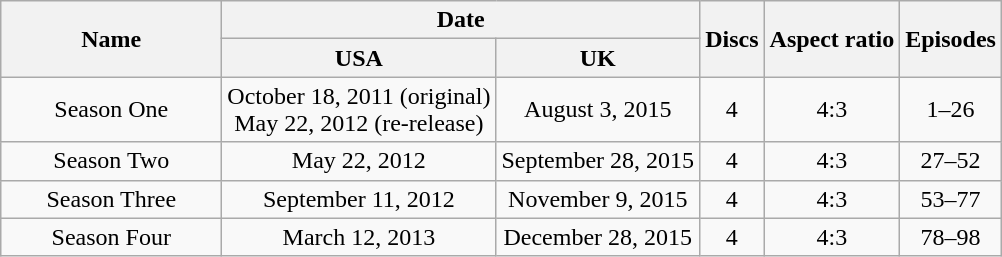<table class="wikitable" style="text-align:center;">
<tr>
<th rowspan="2" style="width: 140px;">Name</th>
<th colspan="2" style="width: 140px;">Date</th>
<th rowspan="2">Discs</th>
<th rowspan="2">Aspect ratio</th>
<th rowspan="2">Episodes</th>
</tr>
<tr>
<th>USA</th>
<th>UK</th>
</tr>
<tr>
<td>Season One</td>
<td>October 18, 2011 (original)<br>May 22, 2012 (re-release)</td>
<td>August 3, 2015</td>
<td>4</td>
<td>4:3</td>
<td>1–26</td>
</tr>
<tr>
<td>Season Two</td>
<td>May 22, 2012</td>
<td>September 28, 2015</td>
<td>4</td>
<td>4:3</td>
<td>27–52</td>
</tr>
<tr>
<td>Season Three</td>
<td>September 11, 2012</td>
<td>November 9, 2015</td>
<td>4</td>
<td>4:3</td>
<td>53–77</td>
</tr>
<tr>
<td>Season Four</td>
<td>March 12, 2013</td>
<td>December 28, 2015</td>
<td>4</td>
<td>4:3</td>
<td>78–98</td>
</tr>
</table>
